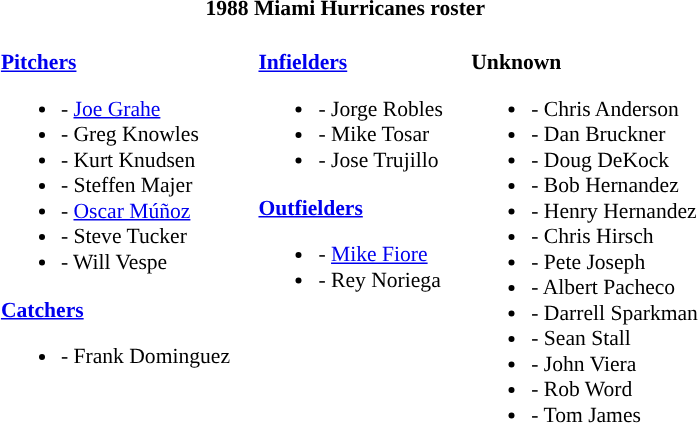<table class="toccolours" style="border-collapse:collapse; font-size:90%;">
<tr>
<th colspan=9>1988 Miami Hurricanes roster</th>
</tr>
<tr>
<td width="03"> </td>
<td valign="top"><br><strong><a href='#'>Pitchers</a></strong><ul><li>- <a href='#'>Joe Grahe</a></li><li>- Greg Knowles</li><li>- Kurt Knudsen</li><li>- Steffen Majer</li><li>- <a href='#'>Oscar Múñoz</a></li><li>- Steve Tucker</li><li>- Will Vespe</li></ul><strong><a href='#'>Catchers</a></strong><ul><li>- Frank Dominguez</li></ul></td>
<td width="15"> </td>
<td valign="top"><br><strong><a href='#'>Infielders</a></strong><ul><li>- Jorge Robles</li><li>- Mike Tosar</li><li>- Jose Trujillo</li></ul><strong><a href='#'>Outfielders</a></strong><ul><li>- <a href='#'>Mike Fiore</a></li><li>- Rey Noriega</li></ul></td>
<td width="15"> </td>
<td valign="top"><br><strong>Unknown</strong><ul><li>- Chris Anderson</li><li>- Dan Bruckner</li><li>- Doug DeKock</li><li>- Bob Hernandez</li><li>- Henry Hernandez</li><li>- Chris Hirsch</li><li>- Pete Joseph</li><li>- Albert Pacheco</li><li>- Darrell Sparkman</li><li>- Sean Stall</li><li>- John Viera</li><li>- Rob Word</li><li>- Tom James</li></ul></td>
</tr>
</table>
